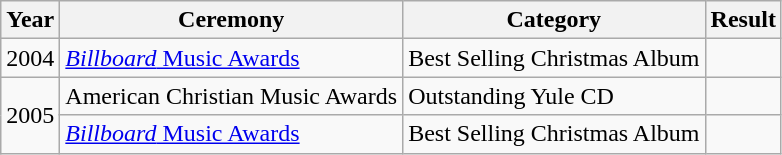<table class="wikitable">
<tr>
<th>Year</th>
<th>Ceremony</th>
<th>Category</th>
<th>Result</th>
</tr>
<tr>
<td rowspan="1">2004</td>
<td rowspan="1"><a href='#'><em>Billboard</em> Music Awards</a></td>
<td>Best Selling Christmas Album</td>
<td></td>
</tr>
<tr>
<td rowspan="2">2005</td>
<td rowspan="1">American Christian Music Awards</td>
<td>Outstanding Yule CD</td>
<td></td>
</tr>
<tr>
<td rowspan="1"><a href='#'><em>Billboard</em> Music Awards</a></td>
<td>Best Selling Christmas Album</td>
<td></td>
</tr>
</table>
